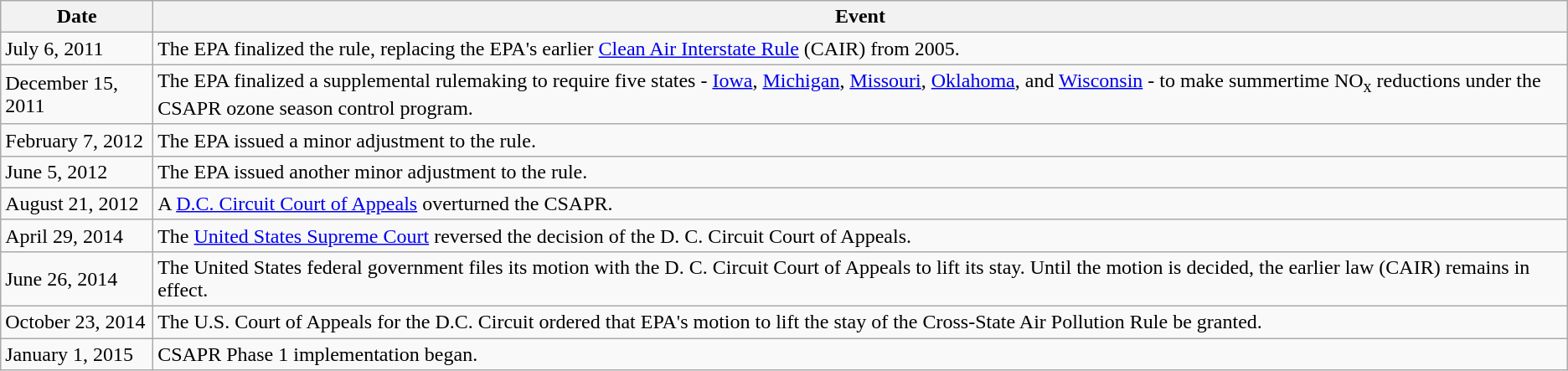<table class="wikitable">
<tr>
<th>Date</th>
<th>Event</th>
</tr>
<tr>
<td>July 6, 2011</td>
<td>The EPA finalized the rule, replacing the EPA's earlier <a href='#'>Clean Air Interstate Rule</a> (CAIR) from 2005.</td>
</tr>
<tr>
<td>December 15, 2011</td>
<td>The EPA finalized a supplemental rulemaking to require five states - <a href='#'>Iowa</a>, <a href='#'>Michigan</a>, <a href='#'>Missouri</a>, <a href='#'>Oklahoma</a>, and <a href='#'>Wisconsin</a> - to make summertime NO<sub>x</sub> reductions under the CSAPR ozone season control program.</td>
</tr>
<tr>
<td>February 7, 2012</td>
<td>The EPA issued a minor adjustment to the rule.</td>
</tr>
<tr>
<td>June 5, 2012</td>
<td>The EPA issued another minor adjustment to the rule.</td>
</tr>
<tr>
<td>August 21, 2012</td>
<td>A <a href='#'>D.C. Circuit Court of Appeals</a> overturned the CSAPR.</td>
</tr>
<tr>
<td>April 29, 2014</td>
<td>The <a href='#'>United States Supreme Court</a> reversed the decision of the D. C. Circuit Court of Appeals.</td>
</tr>
<tr>
<td>June 26, 2014</td>
<td>The United States federal government files its motion with the D. C. Circuit Court of Appeals to lift its stay. Until the motion is decided, the earlier law (CAIR) remains in effect.</td>
</tr>
<tr>
<td>October 23, 2014</td>
<td>The U.S. Court of Appeals for the D.C. Circuit ordered that EPA's motion to lift the stay of the Cross-State Air Pollution Rule be granted.</td>
</tr>
<tr>
<td>January 1, 2015</td>
<td>CSAPR Phase 1 implementation began.</td>
</tr>
</table>
